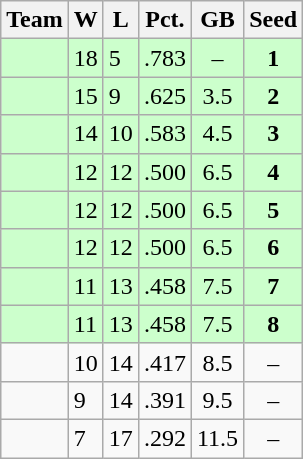<table class=wikitable>
<tr>
<th>Team</th>
<th>W</th>
<th>L</th>
<th>Pct.</th>
<th>GB</th>
<th>Seed</th>
</tr>
<tr bgcolor=#ccffcc>
<td></td>
<td>18</td>
<td>5</td>
<td>.783</td>
<td style="text-align:center;">–</td>
<td style="text-align:center;"><strong>1</strong></td>
</tr>
<tr bgcolor=#ccffcc>
<td></td>
<td>15</td>
<td>9</td>
<td>.625</td>
<td style="text-align:center;">3.5</td>
<td style="text-align:center;"><strong>2</strong></td>
</tr>
<tr bgcolor=#ccffcc>
<td></td>
<td>14</td>
<td>10</td>
<td>.583</td>
<td style="text-align:center;">4.5</td>
<td style="text-align:center;"><strong>3</strong></td>
</tr>
<tr bgcolor=#ccffcc>
<td></td>
<td>12</td>
<td>12</td>
<td>.500</td>
<td style="text-align:center;">6.5</td>
<td style="text-align:center;"><strong>4</strong></td>
</tr>
<tr bgcolor=#ccffcc>
<td></td>
<td>12</td>
<td>12</td>
<td>.500</td>
<td style="text-align:center;">6.5</td>
<td style="text-align:center;"><strong>5</strong></td>
</tr>
<tr bgcolor=#ccffcc>
<td></td>
<td>12</td>
<td>12</td>
<td>.500</td>
<td style="text-align:center;">6.5</td>
<td style="text-align:center;"><strong>6</strong></td>
</tr>
<tr bgcolor=#ccffcc>
<td></td>
<td>11</td>
<td>13</td>
<td>.458</td>
<td style="text-align:center;">7.5</td>
<td style="text-align:center;"><strong>7</strong></td>
</tr>
<tr bgcolor=#ccffcc>
<td></td>
<td>11</td>
<td>13</td>
<td>.458</td>
<td style="text-align:center;">7.5</td>
<td style="text-align:center;"><strong>8</strong></td>
</tr>
<tr>
<td></td>
<td>10</td>
<td>14</td>
<td>.417</td>
<td style="text-align:center;">8.5</td>
<td style="text-align:center;">–</td>
</tr>
<tr>
<td></td>
<td>9</td>
<td>14</td>
<td>.391</td>
<td style="text-align:center;">9.5</td>
<td style="text-align:center;">–</td>
</tr>
<tr>
<td></td>
<td>7</td>
<td>17</td>
<td>.292</td>
<td style="text-align:center;">11.5</td>
<td style="text-align:center;">–</td>
</tr>
</table>
